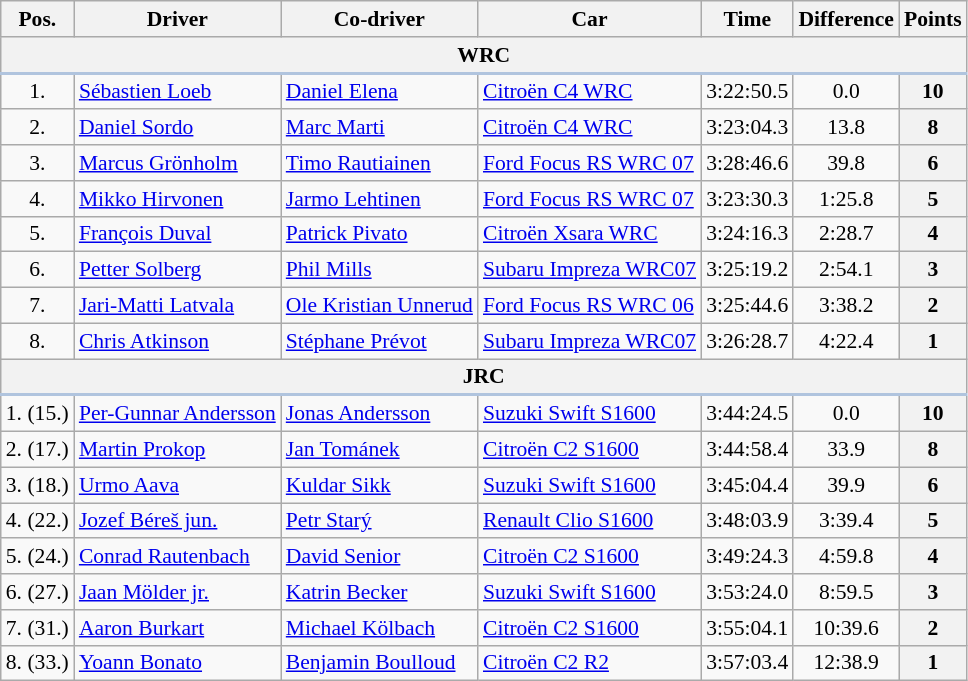<table class="wikitable" style="text-align: center; font-size: 90%; max-width: 950px;">
<tr>
<th>Pos.</th>
<th>Driver</th>
<th>Co-driver</th>
<th>Car</th>
<th>Time</th>
<th>Difference</th>
<th>Points</th>
</tr>
<tr>
<th colspan="7" style="border-bottom: 2px solid LightSteelBlue;">WRC</th>
</tr>
<tr>
<td>1.</td>
<td align=left> <a href='#'>Sébastien Loeb</a></td>
<td align=left> <a href='#'>Daniel Elena</a></td>
<td align=left><a href='#'>Citroën C4 WRC</a></td>
<td>3:22:50.5</td>
<td>0.0</td>
<th>10</th>
</tr>
<tr>
<td>2.</td>
<td align=left> <a href='#'>Daniel Sordo</a></td>
<td align=left> <a href='#'>Marc Marti</a></td>
<td align=left><a href='#'>Citroën C4 WRC</a></td>
<td>3:23:04.3</td>
<td>13.8</td>
<th>8</th>
</tr>
<tr>
<td>3.</td>
<td align=left> <a href='#'>Marcus Grönholm</a></td>
<td align=left> <a href='#'>Timo Rautiainen</a></td>
<td align=left><a href='#'>Ford Focus RS WRC 07</a></td>
<td>3:28:46.6</td>
<td>39.8</td>
<th>6</th>
</tr>
<tr>
<td>4.</td>
<td align=left> <a href='#'>Mikko Hirvonen</a></td>
<td align=left> <a href='#'>Jarmo Lehtinen</a></td>
<td align=left><a href='#'>Ford Focus RS WRC 07</a></td>
<td>3:23:30.3</td>
<td>1:25.8</td>
<th>5</th>
</tr>
<tr>
<td>5.</td>
<td align=left> <a href='#'>François Duval</a></td>
<td align=left> <a href='#'>Patrick Pivato</a></td>
<td align=left><a href='#'>Citroën Xsara WRC</a></td>
<td>3:24:16.3</td>
<td>2:28.7</td>
<th>4</th>
</tr>
<tr>
<td>6.</td>
<td align=left> <a href='#'>Petter Solberg</a></td>
<td align=left> <a href='#'>Phil Mills</a></td>
<td align=left><a href='#'>Subaru Impreza WRC07</a></td>
<td>3:25:19.2</td>
<td>2:54.1</td>
<th>3</th>
</tr>
<tr>
<td>7.</td>
<td align=left> <a href='#'>Jari-Matti Latvala</a></td>
<td align=left> <a href='#'>Ole Kristian Unnerud</a></td>
<td align=left><a href='#'>Ford Focus RS WRC 06</a></td>
<td>3:25:44.6</td>
<td>3:38.2</td>
<th>2</th>
</tr>
<tr>
<td>8.</td>
<td align=left> <a href='#'>Chris Atkinson</a></td>
<td align=left> <a href='#'>Stéphane Prévot</a></td>
<td align=left><a href='#'>Subaru Impreza WRC07</a></td>
<td>3:26:28.7</td>
<td>4:22.4</td>
<th>1</th>
</tr>
<tr>
<th colspan="7" style="border-bottom: 2px solid LightSteelBlue;">JRC</th>
</tr>
<tr>
<td>1. (15.)</td>
<td align="left"> <a href='#'>Per-Gunnar Andersson</a></td>
<td align="left"> <a href='#'>Jonas Andersson</a></td>
<td align="left"><a href='#'>Suzuki Swift S1600</a></td>
<td>3:44:24.5</td>
<td>0.0</td>
<th>10</th>
</tr>
<tr>
<td>2. (17.)</td>
<td align="left"> <a href='#'>Martin Prokop</a></td>
<td align="left"> <a href='#'>Jan Tománek</a></td>
<td align="left"><a href='#'>Citroën C2 S1600</a></td>
<td>3:44:58.4</td>
<td>33.9</td>
<th>8</th>
</tr>
<tr>
<td>3. (18.)</td>
<td align="left"> <a href='#'>Urmo Aava</a></td>
<td align="left"> <a href='#'>Kuldar Sikk</a></td>
<td align="left"><a href='#'>Suzuki Swift S1600</a></td>
<td>3:45:04.4</td>
<td>39.9</td>
<th>6</th>
</tr>
<tr>
<td>4. (22.)</td>
<td align="left"> <a href='#'>Jozef Béreš jun.</a></td>
<td align="left"> <a href='#'>Petr Starý</a></td>
<td align="left"><a href='#'>Renault Clio S1600</a></td>
<td>3:48:03.9</td>
<td>3:39.4</td>
<th>5</th>
</tr>
<tr>
<td>5. (24.)</td>
<td align="left"> <a href='#'>Conrad Rautenbach</a></td>
<td align="left"> <a href='#'>David Senior</a></td>
<td align="left"><a href='#'>Citroën C2 S1600</a></td>
<td>3:49:24.3</td>
<td>4:59.8</td>
<th>4</th>
</tr>
<tr>
<td>6. (27.)</td>
<td align="left"> <a href='#'>Jaan Mölder jr.</a></td>
<td align="left"> <a href='#'>Katrin Becker</a></td>
<td align="left"><a href='#'> 	Suzuki Swift S1600</a></td>
<td>3:53:24.0</td>
<td>8:59.5</td>
<th>3</th>
</tr>
<tr>
<td>7. (31.)</td>
<td align="left"> <a href='#'>Aaron Burkart</a></td>
<td align="left"> <a href='#'>Michael Kölbach</a></td>
<td align="left"><a href='#'>Citroën C2 S1600</a></td>
<td>3:55:04.1</td>
<td>10:39.6</td>
<th>2</th>
</tr>
<tr>
<td>8. (33.)</td>
<td align="left"> <a href='#'>Yoann Bonato</a></td>
<td align="left"> <a href='#'>Benjamin Boulloud</a></td>
<td align="left"><a href='#'>Citroën C2 R2</a></td>
<td>3:57:03.4</td>
<td>12:38.9</td>
<th>1</th>
</tr>
</table>
